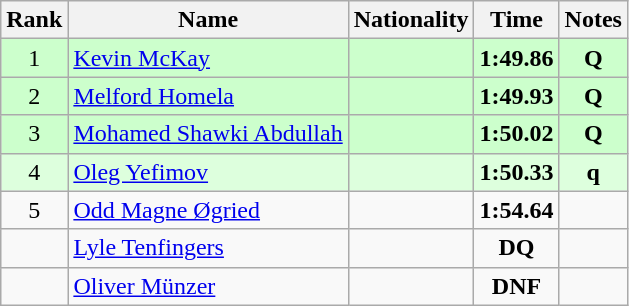<table class="wikitable sortable" style="text-align:center">
<tr>
<th>Rank</th>
<th>Name</th>
<th>Nationality</th>
<th>Time</th>
<th>Notes</th>
</tr>
<tr bgcolor=ccffcc>
<td>1</td>
<td align=left><a href='#'>Kevin McKay</a></td>
<td align=left></td>
<td><strong>1:49.86</strong></td>
<td><strong>Q</strong></td>
</tr>
<tr bgcolor=ccffcc>
<td>2</td>
<td align=left><a href='#'>Melford Homela</a></td>
<td align=left></td>
<td><strong>1:49.93</strong></td>
<td><strong>Q</strong></td>
</tr>
<tr bgcolor=ccffcc>
<td>3</td>
<td align=left><a href='#'>Mohamed Shawki Abdullah</a></td>
<td align=left></td>
<td><strong>1:50.02</strong></td>
<td><strong>Q</strong></td>
</tr>
<tr bgcolor=ddffdd>
<td>4</td>
<td align=left><a href='#'>Oleg Yefimov</a></td>
<td align=left></td>
<td><strong>1:50.33</strong></td>
<td><strong>q</strong></td>
</tr>
<tr>
<td>5</td>
<td align=left><a href='#'>Odd Magne Øgried</a></td>
<td align=left></td>
<td><strong>1:54.64</strong></td>
<td></td>
</tr>
<tr>
<td></td>
<td align=left><a href='#'>Lyle Tenfingers</a></td>
<td align=left></td>
<td><strong>DQ</strong></td>
<td></td>
</tr>
<tr>
<td></td>
<td align=left><a href='#'>Oliver Münzer</a></td>
<td align=left></td>
<td><strong>DNF</strong></td>
<td></td>
</tr>
</table>
